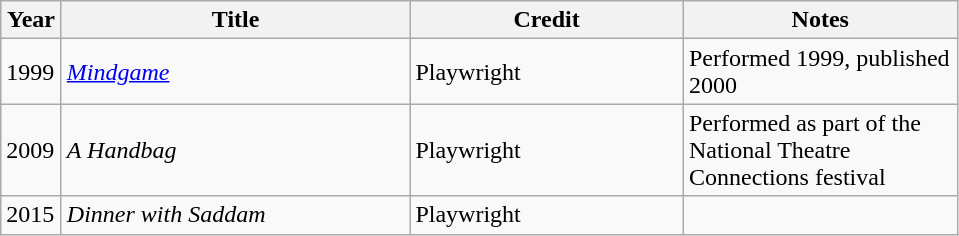<table class="wikitable">
<tr>
<th width="33">Year</th>
<th width="225">Title</th>
<th width="175">Credit</th>
<th width="175">Notes</th>
</tr>
<tr>
<td>1999</td>
<td><em><a href='#'>Mindgame</a></em></td>
<td>Playwright</td>
<td>Performed 1999, published 2000</td>
</tr>
<tr>
<td>2009</td>
<td><em>A Handbag</em></td>
<td>Playwright</td>
<td>Performed as part of the National Theatre Connections festival</td>
</tr>
<tr>
<td>2015</td>
<td><em>Dinner with Saddam</em></td>
<td>Playwright</td>
<td></td>
</tr>
</table>
